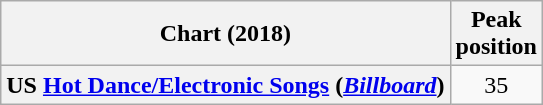<table class="wikitable sortable plainrowheaders" style="text-align:center">
<tr>
<th scope="col">Chart (2018)</th>
<th scope="col">Peak<br>position</th>
</tr>
<tr>
<th scope="row">US <a href='#'>Hot Dance/Electronic Songs</a> (<em><a href='#'>Billboard</a></em>)</th>
<td>35</td>
</tr>
</table>
